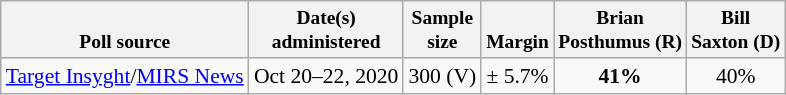<table class="wikitable sortable mw-collapsible autocollapsed" style="font-size:90%;text-align:center;">
<tr valign=bottom style="font-size:90%;">
<th>Poll source</th>
<th data-sort-type="date">Date(s)<br>administered</th>
<th data-sort-type="number">Sample<br>size</th>
<th>Margin<br></th>
<th>Brian<br>Posthumus (R)</th>
<th>Bill<br>Saxton (D)</th>
</tr>
<tr>
<td style="text-align:left;"><a href='#'>Target Insyght</a>/<a href='#'>MIRS News</a></td>
<td>Oct 20–22, 2020</td>
<td>300 (V)</td>
<td>± 5.7%</td>
<td><strong>41%</strong></td>
<td>40%</td>
</tr>
</table>
